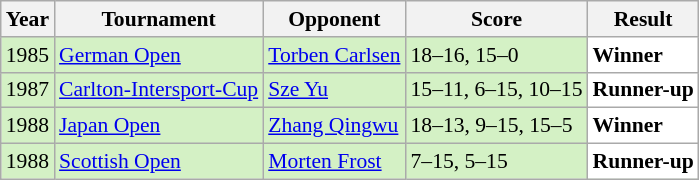<table class="sortable wikitable" style="font-size: 90%;">
<tr>
<th>Year</th>
<th>Tournament</th>
<th>Opponent</th>
<th>Score</th>
<th>Result</th>
</tr>
<tr style="background:#D4F1C5">
<td align="center">1985</td>
<td><a href='#'>German Open</a></td>
<td> <a href='#'>Torben Carlsen</a></td>
<td>18–16, 15–0</td>
<td style="text-align:left; background:white"> <strong>Winner</strong></td>
</tr>
<tr style="background:#D4F1C5">
<td align="center">1987</td>
<td><a href='#'>Carlton-Intersport-Cup</a></td>
<td> <a href='#'>Sze Yu</a></td>
<td>15–11, 6–15, 10–15</td>
<td style="text-align:left; background:white"> <strong>Runner-up</strong></td>
</tr>
<tr style="background:#D4F1C5">
<td align="center">1988</td>
<td><a href='#'>Japan Open</a></td>
<td> <a href='#'>Zhang Qingwu</a></td>
<td>18–13, 9–15, 15–5</td>
<td style="text-align:left; background:white"> <strong>Winner</strong></td>
</tr>
<tr style="background:#D4F1C5">
<td align="center">1988</td>
<td><a href='#'>Scottish Open</a></td>
<td> <a href='#'>Morten Frost</a></td>
<td>7–15, 5–15</td>
<td style="text-align:left; background:white"> <strong>Runner-up</strong></td>
</tr>
</table>
